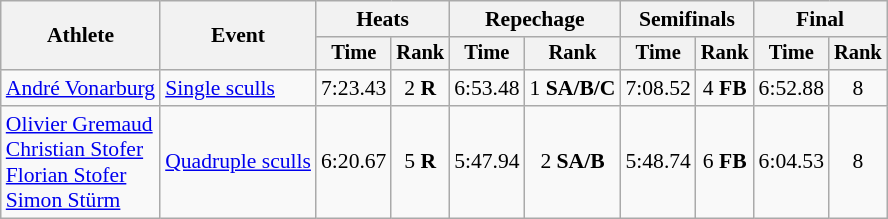<table class="wikitable" style="font-size:90%;">
<tr>
<th rowspan="2">Athlete</th>
<th rowspan="2">Event</th>
<th colspan="2">Heats</th>
<th colspan="2">Repechage</th>
<th colspan="2">Semifinals</th>
<th colspan="2">Final</th>
</tr>
<tr style="font-size:95%">
<th>Time</th>
<th>Rank</th>
<th>Time</th>
<th>Rank</th>
<th>Time</th>
<th>Rank</th>
<th>Time</th>
<th>Rank</th>
</tr>
<tr align=center>
<td align=left><a href='#'>André Vonarburg</a></td>
<td align=left><a href='#'>Single sculls</a></td>
<td>7:23.43</td>
<td>2 <strong>R</strong></td>
<td>6:53.48</td>
<td>1 <strong>SA/B/C</strong></td>
<td>7:08.52</td>
<td>4 <strong>FB</strong></td>
<td>6:52.88</td>
<td>8</td>
</tr>
<tr align=center>
<td align=left><a href='#'>Olivier Gremaud</a><br><a href='#'>Christian Stofer</a><br><a href='#'>Florian Stofer</a><br><a href='#'>Simon Stürm</a></td>
<td align=left><a href='#'>Quadruple sculls</a></td>
<td>6:20.67</td>
<td>5 <strong>R</strong></td>
<td>5:47.94</td>
<td>2 <strong>SA/B</strong></td>
<td>5:48.74</td>
<td>6 <strong>FB</strong></td>
<td>6:04.53</td>
<td>8</td>
</tr>
</table>
